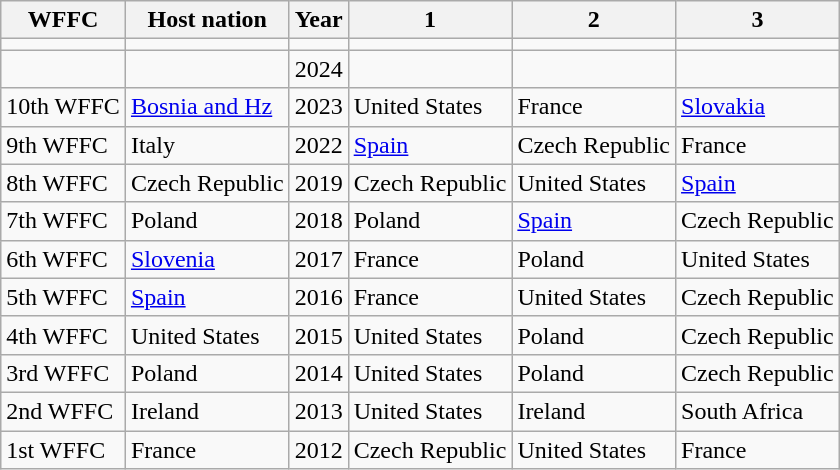<table class="wikitable">
<tr>
<th>WFFC</th>
<th>Host nation</th>
<th>Year</th>
<th>1</th>
<th>2</th>
<th>3</th>
</tr>
<tr>
<td></td>
<td></td>
<td></td>
<td></td>
<td></td>
<td></td>
</tr>
<tr>
<td></td>
<td></td>
<td>2024</td>
<td></td>
<td></td>
<td></td>
</tr>
<tr>
<td>10th WFFC</td>
<td> <a href='#'>Bosnia and Hz</a></td>
<td>2023</td>
<td> United States</td>
<td> France</td>
<td> <a href='#'>Slovakia</a></td>
</tr>
<tr>
<td>9th WFFC</td>
<td> Italy</td>
<td>2022</td>
<td> <a href='#'>Spain</a></td>
<td> Czech Republic</td>
<td> France</td>
</tr>
<tr>
<td>8th WFFC</td>
<td> Czech Republic</td>
<td>2019</td>
<td> Czech Republic</td>
<td> United States</td>
<td> <a href='#'>Spain</a></td>
</tr>
<tr>
<td>7th WFFC</td>
<td> Poland</td>
<td>2018</td>
<td> Poland</td>
<td> <a href='#'>Spain</a></td>
<td> Czech Republic</td>
</tr>
<tr>
<td>6th WFFC</td>
<td> <a href='#'>Slovenia</a></td>
<td>2017</td>
<td> France</td>
<td> Poland</td>
<td> United States</td>
</tr>
<tr>
<td>5th WFFC</td>
<td> <a href='#'>Spain</a></td>
<td>2016</td>
<td> France</td>
<td> United States</td>
<td> Czech Republic</td>
</tr>
<tr>
<td>4th WFFC</td>
<td> United States</td>
<td>2015</td>
<td> United States</td>
<td> Poland</td>
<td> Czech Republic</td>
</tr>
<tr>
<td>3rd WFFC</td>
<td> Poland</td>
<td>2014</td>
<td> United States</td>
<td> Poland</td>
<td> Czech Republic</td>
</tr>
<tr>
<td>2nd WFFC</td>
<td> Ireland</td>
<td>2013</td>
<td> United States</td>
<td> Ireland</td>
<td> South Africa  </td>
</tr>
<tr>
<td>1st WFFC</td>
<td> France</td>
<td>2012</td>
<td> Czech Republic</td>
<td> United States</td>
<td> France</td>
</tr>
</table>
